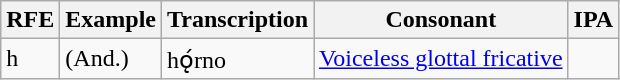<table class="wikitable">
<tr>
<th scope="col">RFE</th>
<th scope="col">Example</th>
<th scope="col">Transcription</th>
<th scope="col">Consonant</th>
<th scope="col">IPA</th>
</tr>
<tr>
<td>h</td>
<td> (And.)</td>
<td>hǫ́rno</td>
<td><a href='#'>Voiceless glottal fricative</a></td>
<td></td>
</tr>
</table>
